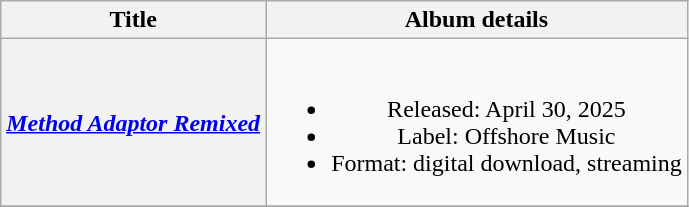<table class="wikitable plainrowheaders" style="text-align:center;">
<tr>
<th scope=col>Title</th>
<th scope=col>Album details</th>
</tr>
<tr>
<th scope="row" style="text-align:left;"><em><a href='#'>Method Adaptor Remixed</a></em></th>
<td><br><ul><li>Released: April 30, 2025</li><li>Label: Offshore Music</li><li>Format: digital download, streaming</li></ul></td>
</tr>
<tr>
</tr>
</table>
